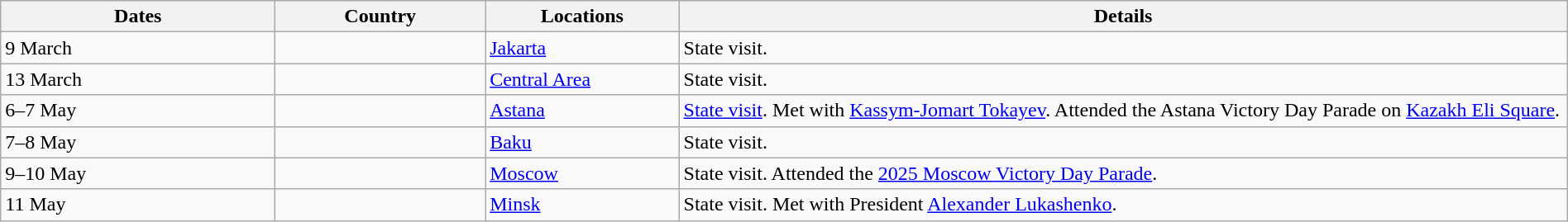<table class="wikitable sortable" style="margin:1em auto 1em auto;">
<tr>
<th style="width: 17%;">Dates</th>
<th style="width: 13%;">Country</th>
<th style="width: 12%;">Locations</th>
<th style="width: 55%;">Details</th>
</tr>
<tr>
<td>9 March</td>
<td></td>
<td><a href='#'>Jakarta</a></td>
<td>State visit.</td>
</tr>
<tr>
<td>13 March</td>
<td></td>
<td><a href='#'>Central Area</a></td>
<td>State visit.</td>
</tr>
<tr>
<td>6–7 May</td>
<td></td>
<td><a href='#'>Astana</a></td>
<td><a href='#'>State visit</a>. Met with <a href='#'>Kassym-Jomart Tokayev</a>. Attended the Astana Victory Day Parade on <a href='#'>Kazakh Eli Square</a>.</td>
</tr>
<tr>
<td>7–8 May</td>
<td></td>
<td><a href='#'>Baku</a></td>
<td>State visit.</td>
</tr>
<tr>
<td>9–10 May</td>
<td></td>
<td><a href='#'>Moscow</a></td>
<td>State visit. Attended the <a href='#'>2025 Moscow Victory Day Parade</a>.</td>
</tr>
<tr>
<td>11 May</td>
<td></td>
<td><a href='#'>Minsk</a></td>
<td>State visit. Met with President <a href='#'>Alexander Lukashenko</a>.</td>
</tr>
</table>
